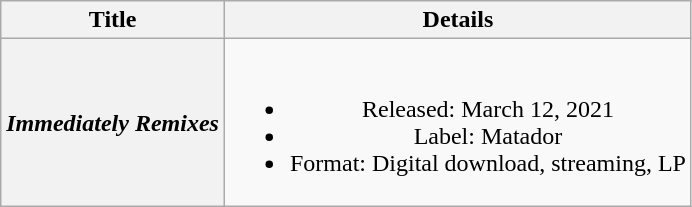<table class="wikitable plainrowheaders" style="text-align:center">
<tr>
<th scope="col">Title</th>
<th scope="col">Details</th>
</tr>
<tr>
<th scope="row"><em>Immediately Remixes</em></th>
<td><br><ul><li>Released: March 12, 2021</li><li>Label: Matador</li><li>Format: Digital download, streaming, LP</li></ul></td>
</tr>
</table>
